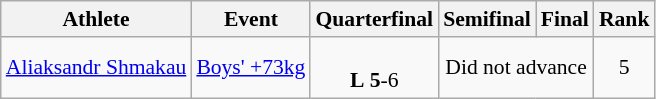<table class="wikitable" style="text-align:left; font-size:90%">
<tr>
<th>Athlete</th>
<th>Event</th>
<th>Quarterfinal</th>
<th>Semifinal</th>
<th>Final</th>
<th>Rank</th>
</tr>
<tr>
<td><a href='#'>Aliaksandr Shmakau</a></td>
<td><a href='#'>Boys' +73kg</a></td>
<td align=center> <br> <strong>L</strong> <strong>5</strong>-6</td>
<td align=center colspan=2>Did not advance</td>
<td align=center>5</td>
</tr>
</table>
